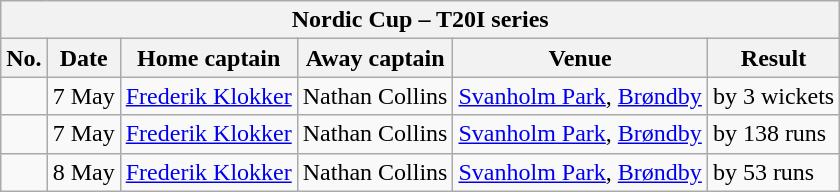<table class="wikitable">
<tr>
<th colspan="6">Nordic Cup – T20I series</th>
</tr>
<tr>
<th>No.</th>
<th>Date</th>
<th>Home captain</th>
<th>Away captain</th>
<th>Venue</th>
<th>Result</th>
</tr>
<tr>
<td></td>
<td>7 May</td>
<td><a href='#'>Frederik Klokker</a></td>
<td>Nathan Collins</td>
<td><a href='#'>Svanholm Park</a>, <a href='#'>Brøndby</a></td>
<td> by 3 wickets</td>
</tr>
<tr>
<td></td>
<td>7 May</td>
<td><a href='#'>Frederik Klokker</a></td>
<td>Nathan Collins</td>
<td><a href='#'>Svanholm Park</a>, <a href='#'>Brøndby</a></td>
<td> by 138 runs</td>
</tr>
<tr>
<td></td>
<td>8 May</td>
<td><a href='#'>Frederik Klokker</a></td>
<td>Nathan Collins</td>
<td><a href='#'>Svanholm Park</a>, <a href='#'>Brøndby</a></td>
<td> by 53 runs</td>
</tr>
</table>
